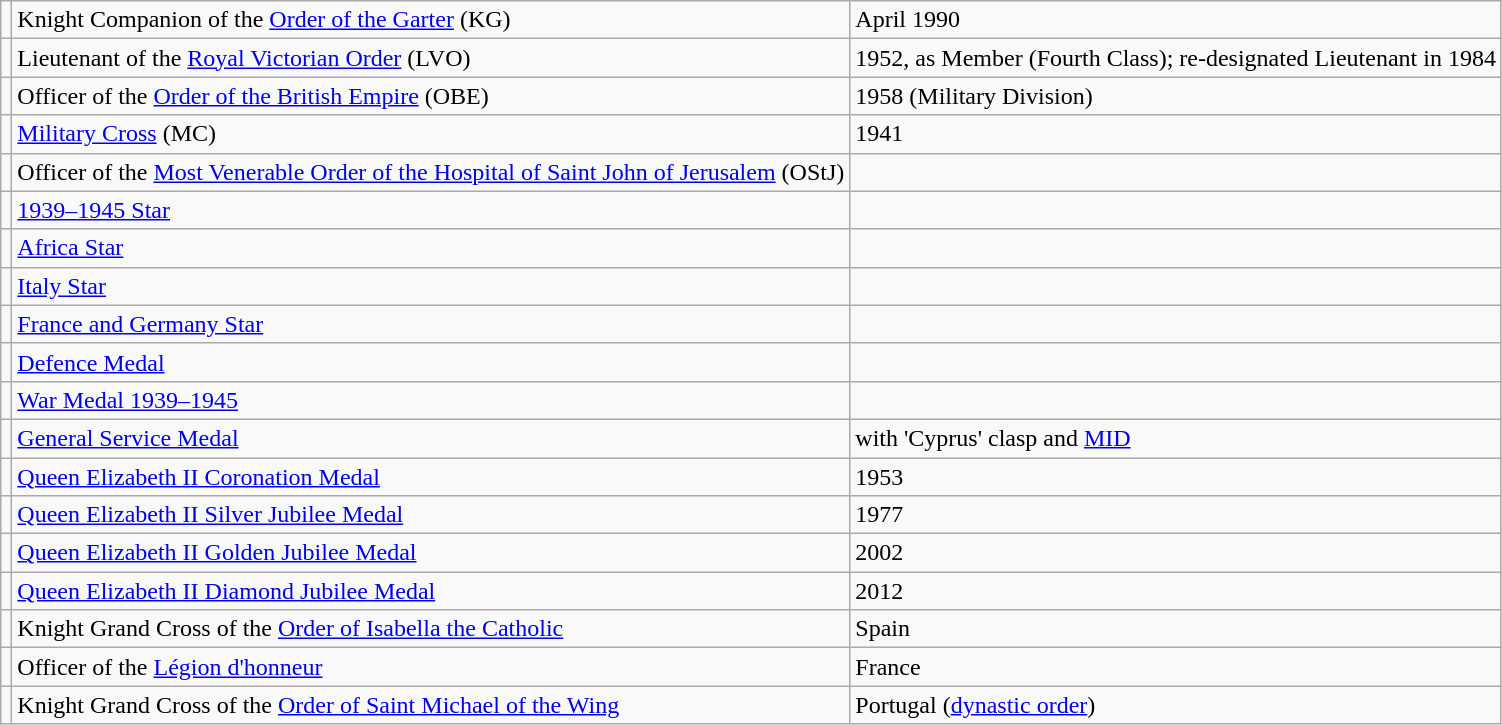<table class="wikitable">
<tr>
<td></td>
<td>Knight Companion of the <a href='#'>Order of the Garter</a> (KG)</td>
<td>April 1990</td>
</tr>
<tr>
<td></td>
<td>Lieutenant of the <a href='#'>Royal Victorian Order</a> (LVO)</td>
<td>1952, as Member (Fourth Class); re-designated Lieutenant in 1984</td>
</tr>
<tr>
<td></td>
<td>Officer of the <a href='#'>Order of the British Empire</a> (OBE)</td>
<td>1958 (Military Division)</td>
</tr>
<tr>
<td></td>
<td><a href='#'>Military Cross</a> (MC)</td>
<td>1941</td>
</tr>
<tr>
<td></td>
<td>Officer of the <a href='#'>Most Venerable Order of the Hospital of Saint John of Jerusalem</a> (OStJ)</td>
<td></td>
</tr>
<tr>
<td></td>
<td><a href='#'>1939–1945 Star</a></td>
<td></td>
</tr>
<tr>
<td></td>
<td><a href='#'>Africa Star</a></td>
<td></td>
</tr>
<tr>
<td></td>
<td><a href='#'>Italy Star</a></td>
<td></td>
</tr>
<tr>
<td></td>
<td><a href='#'>France and Germany Star</a></td>
<td></td>
</tr>
<tr>
<td></td>
<td><a href='#'>Defence Medal</a></td>
<td></td>
</tr>
<tr>
<td></td>
<td><a href='#'>War Medal 1939–1945</a></td>
<td></td>
</tr>
<tr>
<td></td>
<td><a href='#'>General Service Medal</a></td>
<td>with 'Cyprus' clasp and <a href='#'>MID</a></td>
</tr>
<tr>
<td></td>
<td><a href='#'>Queen Elizabeth II Coronation Medal</a></td>
<td>1953</td>
</tr>
<tr>
<td></td>
<td><a href='#'>Queen Elizabeth II Silver Jubilee Medal</a></td>
<td>1977</td>
</tr>
<tr>
<td></td>
<td><a href='#'>Queen Elizabeth II Golden Jubilee Medal</a></td>
<td>2002</td>
</tr>
<tr>
<td></td>
<td><a href='#'>Queen Elizabeth II Diamond Jubilee Medal</a></td>
<td>2012</td>
</tr>
<tr>
<td></td>
<td>Knight Grand Cross of the <a href='#'>Order of Isabella the Catholic</a></td>
<td>Spain</td>
</tr>
<tr>
<td></td>
<td>Officer of the <a href='#'>Légion d'honneur</a></td>
<td>France</td>
</tr>
<tr>
<td></td>
<td>Knight Grand Cross of the <a href='#'>Order of Saint Michael of the Wing</a></td>
<td>Portugal (<a href='#'>dynastic order</a>)</td>
</tr>
</table>
